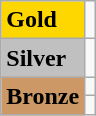<table class="wikitable">
<tr>
<td bgcolor="gold"><strong>Gold</strong></td>
<td></td>
</tr>
<tr>
<td bgcolor="silver"><strong>Silver</strong></td>
<td></td>
</tr>
<tr>
<td rowspan="2" bgcolor="#cc9966"><strong>Bronze</strong></td>
<td></td>
</tr>
<tr>
<td></td>
</tr>
</table>
